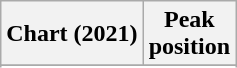<table class="wikitable sortable plainrowheaders" style="text-align:center">
<tr>
<th scope="col">Chart (2021)</th>
<th scope="col">Peak<br>position</th>
</tr>
<tr>
</tr>
<tr>
</tr>
</table>
